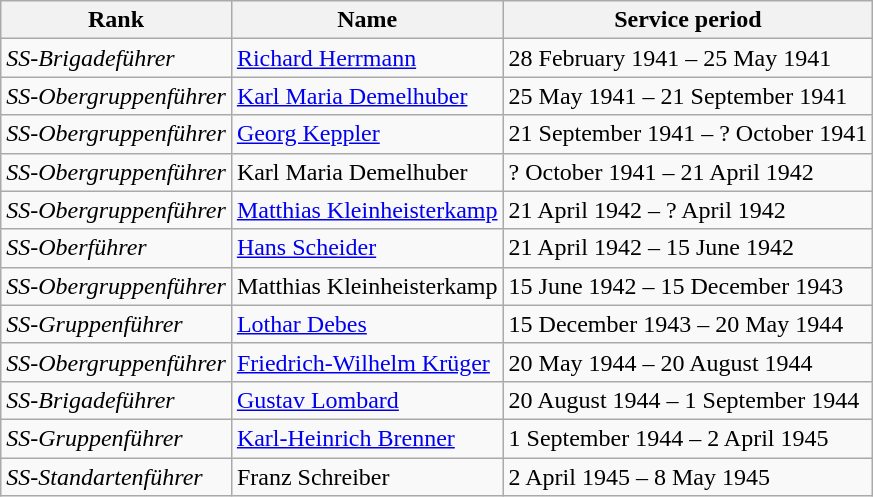<table class="wikitable">
<tr>
<th>Rank</th>
<th>Name</th>
<th>Service period</th>
</tr>
<tr>
<td><em>SS-Brigadeführer</em></td>
<td><a href='#'>Richard Herrmann</a></td>
<td>28 February 1941 – 25 May 1941</td>
</tr>
<tr>
<td><em>SS-Obergruppenführer</em></td>
<td><a href='#'>Karl Maria Demelhuber</a></td>
<td>25 May 1941 – 21 September 1941</td>
</tr>
<tr>
<td><em>SS-Obergruppenführer</em></td>
<td><a href='#'>Georg Keppler</a></td>
<td>21 September 1941 – ? October 1941</td>
</tr>
<tr>
<td><em>SS-Obergruppenführer</em></td>
<td>Karl Maria Demelhuber</td>
<td>? October 1941 – 21 April 1942</td>
</tr>
<tr>
<td><em>SS-Obergruppenführer</em></td>
<td><a href='#'>Matthias Kleinheisterkamp</a></td>
<td>21 April 1942 – ? April 1942</td>
</tr>
<tr>
<td><em>SS-Oberführer</em></td>
<td><a href='#'>Hans Scheider</a></td>
<td>21 April 1942 – 15 June 1942</td>
</tr>
<tr>
<td><em>SS-Obergruppenführer</em></td>
<td>Matthias Kleinheisterkamp</td>
<td>15 June 1942 – 15 December 1943</td>
</tr>
<tr>
<td><em>SS-Gruppenführer</em></td>
<td><a href='#'>Lothar Debes</a></td>
<td>15 December 1943 – 20 May 1944</td>
</tr>
<tr>
<td><em>SS-Obergruppenführer</em></td>
<td><a href='#'>Friedrich-Wilhelm Krüger</a></td>
<td>20 May 1944 – 20 August 1944</td>
</tr>
<tr>
<td><em>SS-Brigadeführer</em></td>
<td><a href='#'>Gustav Lombard</a></td>
<td>20 August 1944 – 1 September 1944</td>
</tr>
<tr>
<td><em>SS-Gruppenführer</em></td>
<td><a href='#'>Karl-Heinrich Brenner</a></td>
<td>1 September 1944 – 2 April 1945</td>
</tr>
<tr>
<td><em>SS-Standartenführer</em></td>
<td>Franz Schreiber</td>
<td>2 April 1945 – 8 May 1945</td>
</tr>
</table>
